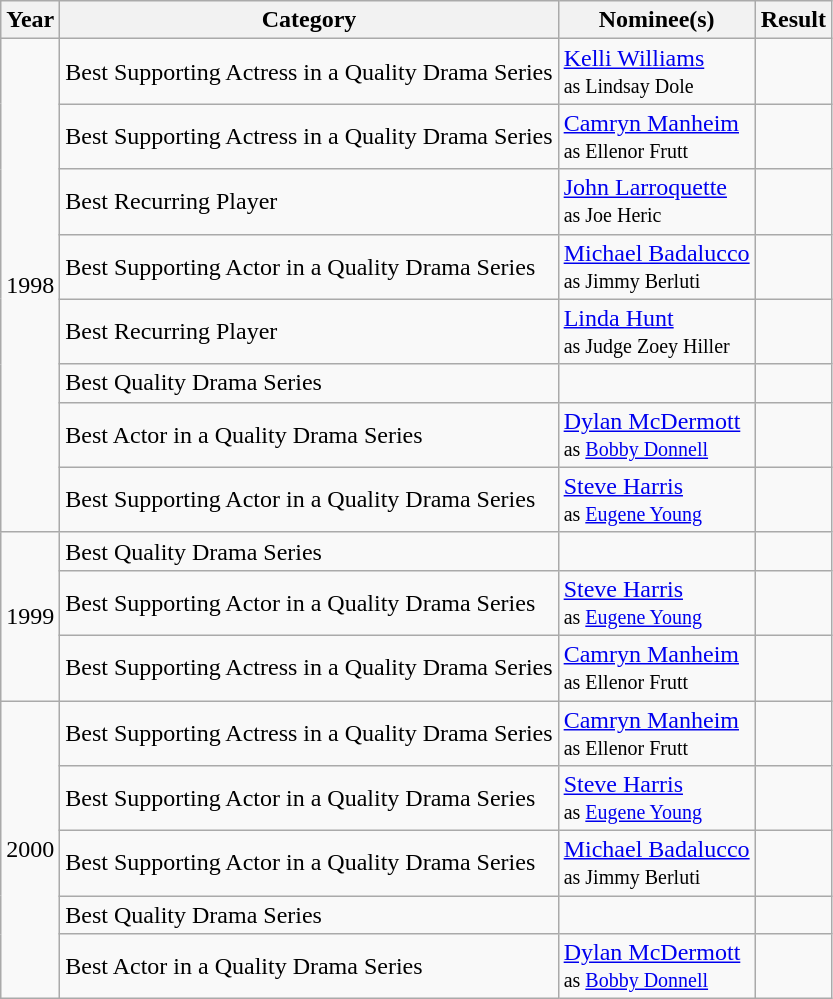<table class="wikitable">
<tr>
<th>Year</th>
<th>Category</th>
<th>Nominee(s)</th>
<th>Result</th>
</tr>
<tr>
<td rowspan="8">1998</td>
<td>Best Supporting Actress in a Quality Drama Series</td>
<td><a href='#'>Kelli Williams</a><br><small>as Lindsay Dole</small></td>
<td></td>
</tr>
<tr>
<td>Best Supporting Actress in a Quality Drama Series</td>
<td><a href='#'>Camryn Manheim</a><br><small>as Ellenor Frutt</small></td>
<td></td>
</tr>
<tr>
<td>Best Recurring Player</td>
<td><a href='#'>John Larroquette</a><br><small>as Joe Heric</small></td>
<td></td>
</tr>
<tr>
<td>Best Supporting Actor in a Quality Drama Series</td>
<td><a href='#'>Michael Badalucco</a><br><small>as Jimmy Berluti</small></td>
<td></td>
</tr>
<tr>
<td>Best Recurring Player</td>
<td><a href='#'>Linda Hunt</a><br><small>as Judge Zoey Hiller</small></td>
<td></td>
</tr>
<tr>
<td>Best Quality Drama Series</td>
<td></td>
<td></td>
</tr>
<tr>
<td>Best Actor in a Quality Drama Series</td>
<td><a href='#'>Dylan McDermott</a><br><small>as <a href='#'>Bobby Donnell</a></small></td>
<td></td>
</tr>
<tr>
<td>Best Supporting Actor in a Quality Drama Series</td>
<td><a href='#'>Steve Harris</a><br><small>as <a href='#'>Eugene Young</a></small></td>
<td></td>
</tr>
<tr>
<td rowspan="3">1999</td>
<td>Best Quality Drama Series</td>
<td></td>
<td></td>
</tr>
<tr>
<td>Best Supporting Actor in a Quality Drama Series</td>
<td><a href='#'>Steve Harris</a><br><small>as <a href='#'>Eugene Young</a></small></td>
<td></td>
</tr>
<tr>
<td>Best Supporting Actress in a Quality Drama Series</td>
<td><a href='#'>Camryn Manheim</a><br><small>as Ellenor Frutt</small></td>
<td></td>
</tr>
<tr>
<td rowspan="5">2000</td>
<td>Best Supporting Actress in a Quality Drama Series</td>
<td><a href='#'>Camryn Manheim</a><br><small>as Ellenor Frutt</small></td>
<td></td>
</tr>
<tr>
<td>Best Supporting Actor in a Quality Drama Series</td>
<td><a href='#'>Steve Harris</a><br><small>as <a href='#'>Eugene Young</a></small></td>
<td></td>
</tr>
<tr>
<td>Best Supporting Actor in a Quality Drama Series</td>
<td><a href='#'>Michael Badalucco</a><br><small>as Jimmy Berluti</small></td>
<td></td>
</tr>
<tr>
<td>Best Quality Drama Series</td>
<td></td>
<td></td>
</tr>
<tr>
<td>Best Actor in a Quality Drama Series</td>
<td><a href='#'>Dylan McDermott</a><br><small>as <a href='#'>Bobby Donnell</a></small></td>
<td></td>
</tr>
</table>
